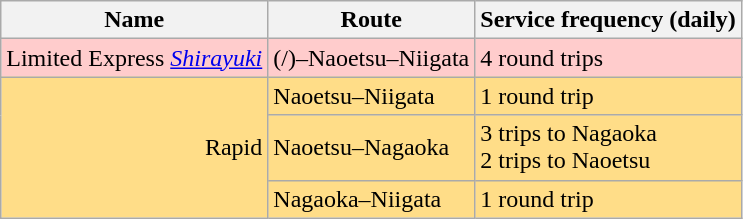<table class="wikitable">
<tr>
<th>Name</th>
<th>Route</th>
<th>Service frequency (daily)</th>
</tr>
<tr style="background:#fcc;">
<td style="text-align:right;">Limited Express <em><a href='#'>Shirayuki</a></em></td>
<td>(/)–Naoetsu–Niigata</td>
<td>4 round trips</td>
</tr>
<tr style="background:#fd8;">
<td rowspan="3" style="text-align:right;">Rapid</td>
<td>Naoetsu–Niigata</td>
<td>1 round trip</td>
</tr>
<tr style="background:#fd8;">
<td>Naoetsu–Nagaoka</td>
<td>3 trips to Nagaoka<br>2 trips to Naoetsu</td>
</tr>
<tr style="background:#fd8;">
<td>Nagaoka–Niigata</td>
<td>1 round trip</td>
</tr>
</table>
